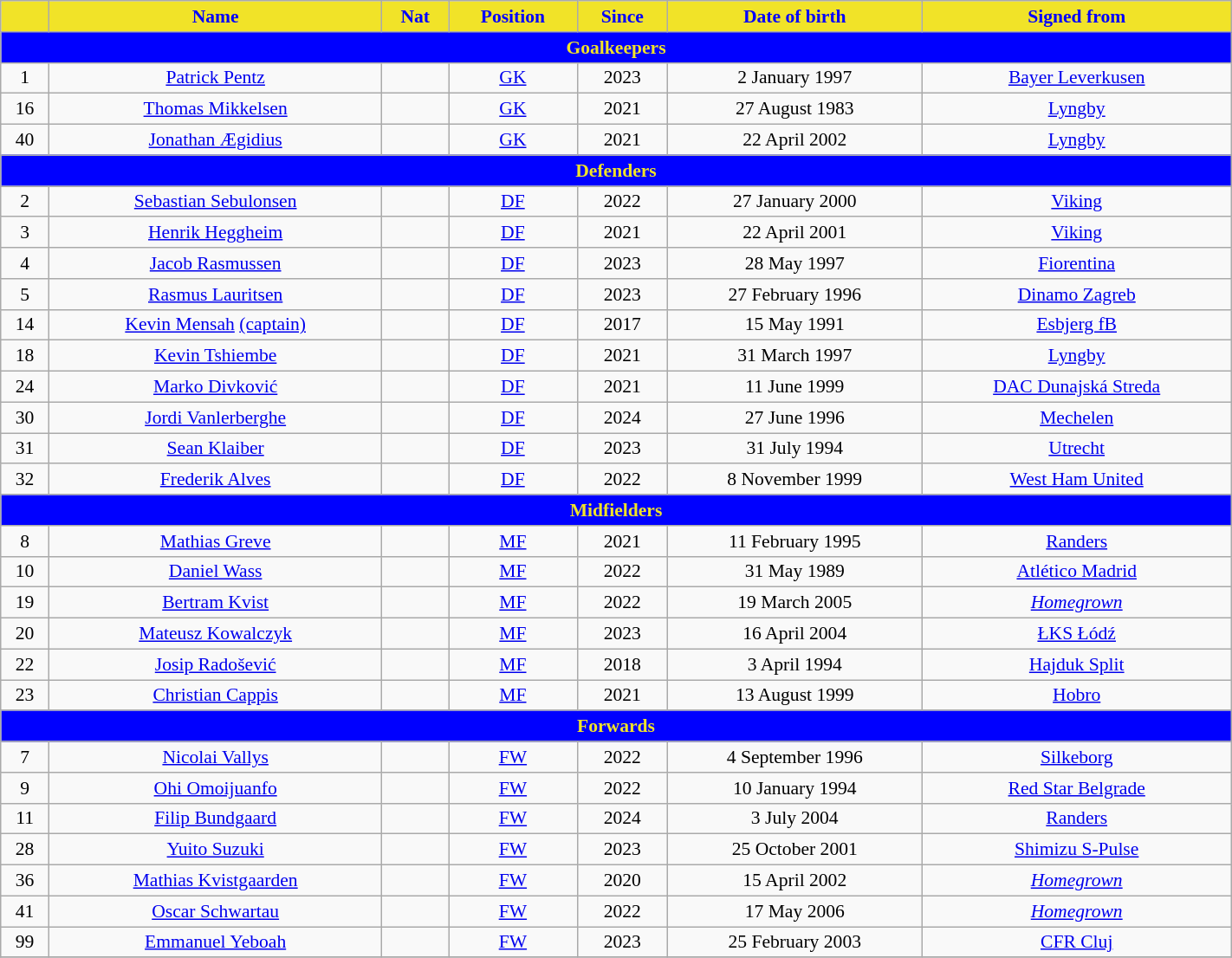<table class="wikitable" style="text-align:center; font-size:90%; width:75%;">
<tr>
<th style="background:#f1e328; color:blue; text-align:center;"></th>
<th style="background:#f1e328; color:blue; text-align:center;">Name</th>
<th style="background:#f1e328; color:blue; text-align:center;">Nat</th>
<th style="background:#f1e328; color:blue; text-align:center;">Position</th>
<th style="background:#f1e328; color:blue; text-align:center;">Since</th>
<th style="background:#f1e328; color:blue; text-align:center;">Date of birth</th>
<th style="background:#f1e328; color:blue; text-align:center;">Signed from</th>
</tr>
<tr>
<th colspan="7" style="background:blue; color:#f1e328; text-align:center;">Goalkeepers</th>
</tr>
<tr>
<td>1</td>
<td><a href='#'>Patrick Pentz</a></td>
<td></td>
<td><a href='#'>GK</a></td>
<td>2023</td>
<td>2 January 1997</td>
<td> <a href='#'>Bayer Leverkusen</a></td>
</tr>
<tr>
<td>16</td>
<td><a href='#'>Thomas Mikkelsen</a></td>
<td></td>
<td><a href='#'>GK</a></td>
<td>2021</td>
<td>27 August 1983</td>
<td> <a href='#'>Lyngby</a></td>
</tr>
<tr>
<td>40</td>
<td><a href='#'>Jonathan Ægidius</a></td>
<td></td>
<td><a href='#'>GK</a></td>
<td>2021</td>
<td>22 April 2002</td>
<td> <a href='#'>Lyngby</a></td>
</tr>
<tr>
<th colspan="7" style="background:blue; color:#f1e328; text-align:center;">Defenders</th>
</tr>
<tr>
<td>2</td>
<td><a href='#'>Sebastian Sebulonsen</a></td>
<td></td>
<td><a href='#'>DF</a></td>
<td>2022</td>
<td>27 January 2000</td>
<td> <a href='#'>Viking</a></td>
</tr>
<tr>
<td>3</td>
<td><a href='#'>Henrik Heggheim</a></td>
<td></td>
<td><a href='#'>DF</a></td>
<td>2021</td>
<td>22 April 2001</td>
<td> <a href='#'>Viking</a></td>
</tr>
<tr>
<td>4</td>
<td><a href='#'>Jacob Rasmussen</a></td>
<td></td>
<td><a href='#'>DF</a></td>
<td>2023</td>
<td>28 May 1997</td>
<td> <a href='#'>Fiorentina</a></td>
</tr>
<tr>
<td>5</td>
<td><a href='#'>Rasmus Lauritsen</a></td>
<td></td>
<td><a href='#'>DF</a></td>
<td>2023</td>
<td>27 February 1996</td>
<td> <a href='#'>Dinamo Zagreb</a></td>
</tr>
<tr>
<td>14</td>
<td><a href='#'>Kevin Mensah</a> <a href='#'>(captain)</a></td>
<td></td>
<td><a href='#'>DF</a></td>
<td>2017</td>
<td>15 May 1991</td>
<td> <a href='#'>Esbjerg fB</a></td>
</tr>
<tr>
<td>18</td>
<td><a href='#'>Kevin Tshiembe</a></td>
<td></td>
<td><a href='#'>DF</a></td>
<td>2021</td>
<td>31 March 1997</td>
<td> <a href='#'>Lyngby</a></td>
</tr>
<tr>
<td>24</td>
<td><a href='#'>Marko Divković</a></td>
<td></td>
<td><a href='#'>DF</a></td>
<td>2021</td>
<td>11 June 1999</td>
<td> <a href='#'>DAC Dunajská Streda</a></td>
</tr>
<tr>
<td>30</td>
<td><a href='#'>Jordi Vanlerberghe</a></td>
<td></td>
<td><a href='#'>DF</a></td>
<td>2024</td>
<td>27 June 1996</td>
<td> <a href='#'>Mechelen</a></td>
</tr>
<tr>
<td>31</td>
<td><a href='#'>Sean Klaiber</a></td>
<td></td>
<td><a href='#'>DF</a></td>
<td>2023</td>
<td>31 July 1994</td>
<td> <a href='#'>Utrecht</a></td>
</tr>
<tr>
<td>32</td>
<td><a href='#'>Frederik Alves</a></td>
<td></td>
<td><a href='#'>DF</a></td>
<td>2022</td>
<td>8 November 1999</td>
<td> <a href='#'>West Ham United</a></td>
</tr>
<tr>
<th colspan="7" style="background:blue; color:#f1e328; text-align:center;">Midfielders</th>
</tr>
<tr>
<td>8</td>
<td><a href='#'>Mathias Greve</a></td>
<td></td>
<td><a href='#'>MF</a></td>
<td>2021</td>
<td>11 February 1995</td>
<td> <a href='#'>Randers</a></td>
</tr>
<tr>
<td>10</td>
<td><a href='#'>Daniel Wass</a></td>
<td></td>
<td><a href='#'>MF</a></td>
<td>2022</td>
<td>31 May 1989</td>
<td> <a href='#'>Atlético Madrid</a></td>
</tr>
<tr>
<td>19</td>
<td><a href='#'>Bertram Kvist</a></td>
<td></td>
<td><a href='#'>MF</a></td>
<td>2022</td>
<td>19 March 2005</td>
<td> <em><a href='#'>Homegrown</a></em></td>
</tr>
<tr>
<td>20</td>
<td><a href='#'>Mateusz Kowalczyk</a></td>
<td></td>
<td><a href='#'>MF</a></td>
<td>2023</td>
<td>16 April 2004</td>
<td> <a href='#'>ŁKS Łódź</a></td>
</tr>
<tr>
<td>22</td>
<td><a href='#'>Josip Radošević</a></td>
<td></td>
<td><a href='#'>MF</a></td>
<td>2018</td>
<td>3 April 1994</td>
<td> <a href='#'>Hajduk Split</a></td>
</tr>
<tr>
<td>23</td>
<td><a href='#'>Christian Cappis</a></td>
<td></td>
<td><a href='#'>MF</a></td>
<td>2021</td>
<td>13 August 1999</td>
<td> <a href='#'>Hobro</a></td>
</tr>
<tr>
<th colspan="7" style="background:blue; color:#f1e328; text-align:center;">Forwards</th>
</tr>
<tr>
<td>7</td>
<td><a href='#'>Nicolai Vallys</a></td>
<td></td>
<td><a href='#'>FW</a></td>
<td>2022</td>
<td>4 September 1996</td>
<td> <a href='#'>Silkeborg</a></td>
</tr>
<tr>
<td>9</td>
<td><a href='#'>Ohi Omoijuanfo</a></td>
<td></td>
<td><a href='#'>FW</a></td>
<td>2022</td>
<td>10 January 1994</td>
<td> <a href='#'>Red Star Belgrade</a></td>
</tr>
<tr>
<td>11</td>
<td><a href='#'>Filip Bundgaard</a></td>
<td></td>
<td><a href='#'>FW</a></td>
<td>2024</td>
<td>3 July 2004</td>
<td> <a href='#'>Randers</a></td>
</tr>
<tr>
<td>28</td>
<td><a href='#'>Yuito Suzuki</a></td>
<td></td>
<td><a href='#'>FW</a></td>
<td>2023</td>
<td>25 October 2001</td>
<td> <a href='#'>Shimizu S-Pulse</a></td>
</tr>
<tr>
<td>36</td>
<td><a href='#'>Mathias Kvistgaarden</a></td>
<td></td>
<td><a href='#'>FW</a></td>
<td>2020</td>
<td>15 April 2002</td>
<td> <em><a href='#'>Homegrown</a></em></td>
</tr>
<tr>
<td>41</td>
<td><a href='#'>Oscar Schwartau</a></td>
<td></td>
<td><a href='#'>FW</a></td>
<td>2022</td>
<td>17 May 2006</td>
<td> <em><a href='#'>Homegrown</a></em></td>
</tr>
<tr>
<td>99</td>
<td><a href='#'>Emmanuel Yeboah</a></td>
<td></td>
<td><a href='#'>FW</a></td>
<td>2023</td>
<td>25 February 2003</td>
<td> <a href='#'>CFR Cluj</a></td>
</tr>
<tr>
</tr>
</table>
